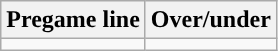<table class="wikitable">
<tr align="center">
<th>Pregame line</th>
<th>Over/under</th>
</tr>
<tr align="center">
<td></td>
<td></td>
</tr>
</table>
